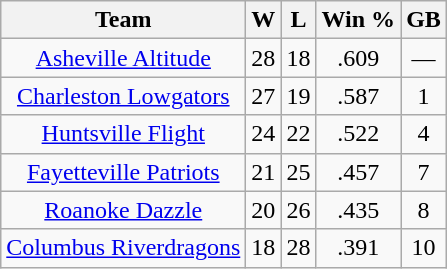<table class="wikitable" style="text-align:center">
<tr>
<th>Team</th>
<th>W</th>
<th>L</th>
<th>Win %</th>
<th>GB</th>
</tr>
<tr>
<td><a href='#'>Asheville Altitude</a></td>
<td align=center>28</td>
<td align=center>18</td>
<td align=center>.609</td>
<td align=center>—</td>
</tr>
<tr>
<td><a href='#'>Charleston Lowgators</a></td>
<td align=center>27</td>
<td align=center>19</td>
<td align=center>.587</td>
<td align=center>1</td>
</tr>
<tr>
<td><a href='#'>Huntsville Flight</a></td>
<td align=center>24</td>
<td align=center>22</td>
<td align=center>.522</td>
<td align=center>4</td>
</tr>
<tr>
<td><a href='#'>Fayetteville Patriots</a></td>
<td align=center>21</td>
<td align=center>25</td>
<td align=center>.457</td>
<td align=center>7</td>
</tr>
<tr>
<td><a href='#'>Roanoke Dazzle</a></td>
<td align=center>20</td>
<td align=center>26</td>
<td align=center>.435</td>
<td align=center>8</td>
</tr>
<tr>
<td><a href='#'>Columbus Riverdragons</a></td>
<td align=center>18</td>
<td align=center>28</td>
<td align=center>.391</td>
<td align=center>10</td>
</tr>
</table>
